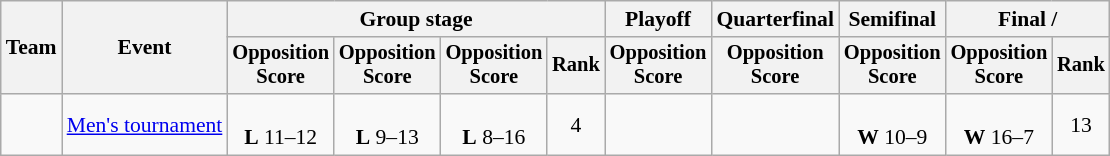<table class="wikitable" style="text-align:center; font-size:90%">
<tr>
<th rowspan=2>Team</th>
<th rowspan=2>Event</th>
<th colspan=4>Group stage</th>
<th>Playoff</th>
<th>Quarterfinal</th>
<th>Semifinal</th>
<th colspan=2>Final / </th>
</tr>
<tr style=font-size:95%>
<th>Opposition<br>Score</th>
<th>Opposition<br>Score</th>
<th>Opposition<br>Score</th>
<th>Rank</th>
<th>Opposition<br>Score</th>
<th>Opposition<br>Score</th>
<th>Opposition<br>Score</th>
<th>Opposition<br>Score</th>
<th>Rank</th>
</tr>
<tr>
<td align=left></td>
<td align=left><a href='#'>Men's tournament</a></td>
<td><br><strong>L</strong> 11–12</td>
<td><br><strong>L</strong> 9–13</td>
<td><br><strong>L</strong> 8–16</td>
<td>4</td>
<td></td>
<td></td>
<td><br><strong>W</strong> 10–9</td>
<td><br><strong>W</strong> 16–7</td>
<td>13</td>
</tr>
</table>
